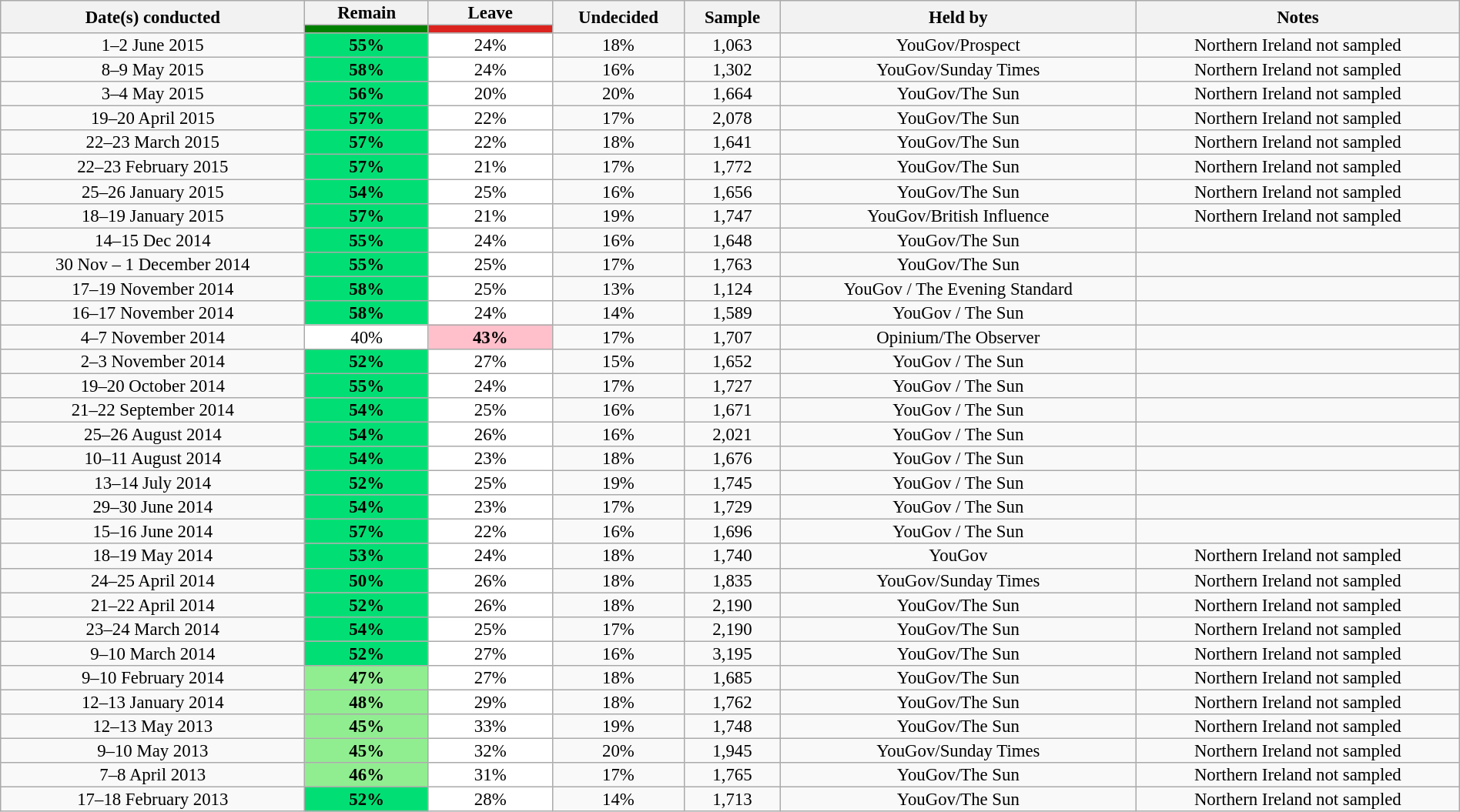<table class="wikitable" style="text-align:center; font-size:95%; line-height:14px; width:100%">
<tr>
<th rowspan="2">Date(s) conducted</th>
<th>Remain</th>
<th>Leave</th>
<th rowspan="2">Undecided</th>
<th rowspan="2">Sample</th>
<th rowspan="2">Held by</th>
<th rowspan="2">Notes</th>
</tr>
<tr>
<th style="background:green; color:white; width:100px"></th>
<th style="background:#dc241f; color:white; width:100px"></th>
</tr>
<tr>
<td>1–2 June 2015</td>
<td style="background: rgb(1,223,116);"><strong>55%</strong></td>
<td style="background:white">24%</td>
<td>18%</td>
<td>1,063</td>
<td>YouGov/Prospect</td>
<td>Northern Ireland not sampled</td>
</tr>
<tr>
<td>8–9 May 2015</td>
<td style="background: rgb(1,223,116);"><strong>58%</strong></td>
<td style="background:white">24%</td>
<td>16%</td>
<td>1,302</td>
<td>YouGov/Sunday Times</td>
<td>Northern Ireland not sampled</td>
</tr>
<tr>
<td>3–4 May 2015</td>
<td style="background: rgb(1,223,116);"><strong>56%</strong></td>
<td style="background:white">20%</td>
<td>20%</td>
<td>1,664</td>
<td>YouGov/The Sun</td>
<td>Northern Ireland not sampled</td>
</tr>
<tr>
<td>19–20 April 2015</td>
<td style="background: rgb(1,223,116);"><strong>57%</strong></td>
<td style="background:white">22%</td>
<td>17%</td>
<td>2,078</td>
<td>YouGov/The Sun</td>
<td>Northern Ireland not sampled</td>
</tr>
<tr>
<td>22–23 March 2015</td>
<td style="background: rgb(1,223,116);"><strong>57%</strong></td>
<td style="background:white">22%</td>
<td>18%</td>
<td>1,641</td>
<td>YouGov/The Sun</td>
<td>Northern Ireland not sampled</td>
</tr>
<tr>
<td>22–23 February 2015</td>
<td style="background: rgb(1,223,116);"><strong>57%</strong></td>
<td style="background:white">21%</td>
<td>17%</td>
<td>1,772</td>
<td>YouGov/The Sun</td>
<td>Northern Ireland not sampled</td>
</tr>
<tr>
<td>25–26 January 2015</td>
<td style="background: rgb(1,223,116);"><strong>54%</strong></td>
<td style="background:white">25%</td>
<td>16%</td>
<td>1,656</td>
<td>YouGov/The Sun</td>
<td>Northern Ireland not sampled</td>
</tr>
<tr>
<td>18–19 January 2015</td>
<td style="background: rgb(1,223,116);"><strong>57%</strong></td>
<td style="background:white">21%</td>
<td>19%</td>
<td>1,747</td>
<td>YouGov/British Influence</td>
<td>Northern Ireland not sampled</td>
</tr>
<tr>
<td>14–15 Dec 2014</td>
<td style="background: rgb(1,223,116);"><strong>55%</strong></td>
<td style="background:white">24%</td>
<td>16%</td>
<td>1,648</td>
<td>YouGov/The Sun</td>
<td></td>
</tr>
<tr>
<td>30 Nov – 1 December 2014</td>
<td style="background: rgb(1,223,116);"><strong>55%</strong></td>
<td style="background:white">25%</td>
<td>17%</td>
<td>1,763</td>
<td>YouGov/The Sun</td>
<td></td>
</tr>
<tr>
<td>17–19 November 2014</td>
<td style="background: rgb(1,223,116);"><strong>58%</strong></td>
<td style="background:white">25%</td>
<td>13%</td>
<td>1,124</td>
<td>YouGov / The Evening Standard</td>
<td></td>
</tr>
<tr>
<td>16–17 November 2014</td>
<td style="background: rgb(1,223,116);"><strong>58%</strong></td>
<td style="background:white">24%</td>
<td>14%</td>
<td>1,589</td>
<td>YouGov / The Sun</td>
<td></td>
</tr>
<tr>
<td>4–7 November 2014</td>
<td style="background:white">40%</td>
<td style="background:pink"><strong>43%</strong></td>
<td>17%</td>
<td>1,707</td>
<td>Opinium/The Observer</td>
<td></td>
</tr>
<tr>
<td>2–3 November 2014</td>
<td style="background: rgb(1,223,116);"><strong>52%</strong></td>
<td style="background:white">27%</td>
<td>15%</td>
<td>1,652</td>
<td>YouGov / The Sun</td>
<td></td>
</tr>
<tr>
<td>19–20 October 2014</td>
<td style="background: rgb(1,223,116);"><strong>55%</strong></td>
<td style="background:white">24%</td>
<td>17%</td>
<td>1,727</td>
<td>YouGov / The Sun</td>
<td></td>
</tr>
<tr>
<td>21–22 September 2014</td>
<td style="background: rgb(1,223,116);"><strong>54%</strong></td>
<td style="background:white">25%</td>
<td>16%</td>
<td>1,671</td>
<td>YouGov / The Sun</td>
<td></td>
</tr>
<tr>
<td>25–26 August 2014</td>
<td style="background: rgb(1,223,116);"><strong>54%</strong></td>
<td style="background:white">26%</td>
<td>16%</td>
<td>2,021</td>
<td>YouGov / The Sun</td>
<td></td>
</tr>
<tr>
<td>10–11 August 2014</td>
<td style="background: rgb(1,223,116);"><strong>54%</strong></td>
<td style="background:white">23%</td>
<td>18%</td>
<td>1,676</td>
<td>YouGov / The Sun</td>
<td></td>
</tr>
<tr>
<td>13–14 July 2014</td>
<td style="background: rgb(1,223,116);"><strong>52%</strong></td>
<td style="background:white">25%</td>
<td>19%</td>
<td>1,745</td>
<td>YouGov / The Sun</td>
<td></td>
</tr>
<tr>
<td>29–30 June 2014</td>
<td style="background: rgb(1,223,116);"><strong>54%</strong></td>
<td style="background:white">23%</td>
<td>17%</td>
<td>1,729</td>
<td>YouGov / The Sun</td>
<td></td>
</tr>
<tr>
<td>15–16 June 2014</td>
<td style="background: rgb(1,223,116);"><strong>57%</strong></td>
<td style="background:white">22%</td>
<td>16%</td>
<td>1,696</td>
<td>YouGov / The Sun</td>
<td></td>
</tr>
<tr>
<td>18–19 May 2014</td>
<td style="background: rgb(1,223,116);"><strong>53%</strong></td>
<td style="background:white">24%</td>
<td>18%</td>
<td>1,740</td>
<td>YouGov</td>
<td>Northern Ireland not sampled</td>
</tr>
<tr>
<td>24–25 April 2014</td>
<td style="background: rgb(1,223,116);"><strong>50%</strong></td>
<td style="background:white">26%</td>
<td>18%</td>
<td>1,835</td>
<td>YouGov/Sunday Times</td>
<td>Northern Ireland not sampled</td>
</tr>
<tr>
<td>21–22 April 2014</td>
<td style="background: rgb(1,223,116);"><strong>52%</strong></td>
<td style="background:white">26%</td>
<td>18%</td>
<td>2,190</td>
<td>YouGov/The Sun</td>
<td>Northern Ireland not sampled</td>
</tr>
<tr>
<td>23–24 March 2014</td>
<td style="background: rgb(1,223,116);"><strong>54%</strong></td>
<td style="background:white">25%</td>
<td>17%</td>
<td>2,190</td>
<td>YouGov/The Sun</td>
<td>Northern Ireland not sampled</td>
</tr>
<tr>
<td>9–10 March 2014</td>
<td style="background: rgb(1,223,116);"><strong>52%</strong></td>
<td style="background:white">27%</td>
<td>16%</td>
<td>3,195</td>
<td>YouGov/The Sun</td>
<td>Northern Ireland not sampled</td>
</tr>
<tr>
<td>9–10 February 2014</td>
<td style="background:lightgreen"><strong>47%</strong></td>
<td style="background:white">27%</td>
<td>18%</td>
<td>1,685</td>
<td>YouGov/The Sun</td>
<td>Northern Ireland not sampled</td>
</tr>
<tr>
<td>12–13 January 2014</td>
<td style="background:lightgreen"><strong>48%</strong></td>
<td style="background:white">29%</td>
<td>18%</td>
<td>1,762</td>
<td>YouGov/The Sun</td>
<td>Northern Ireland not sampled</td>
</tr>
<tr>
<td>12–13 May 2013</td>
<td style="background:lightgreen"><strong>45%</strong></td>
<td style="background:white">33%</td>
<td>19%</td>
<td>1,748</td>
<td>YouGov/The Sun</td>
<td>Northern Ireland not sampled</td>
</tr>
<tr>
<td>9–10 May 2013</td>
<td style="background:lightgreen"><strong>45%</strong></td>
<td style="background:white">32%</td>
<td>20%</td>
<td>1,945</td>
<td>YouGov/Sunday Times</td>
<td>Northern Ireland not sampled</td>
</tr>
<tr>
<td>7–8 April 2013</td>
<td style="background:lightgreen"><strong>46%</strong></td>
<td style="background:white">31%</td>
<td>17%</td>
<td>1,765</td>
<td>YouGov/The Sun</td>
<td>Northern Ireland not sampled</td>
</tr>
<tr>
<td>17–18 February 2013</td>
<td style="background: rgb(1,223,116);"><strong>52%</strong></td>
<td style="background:white">28%</td>
<td>14%</td>
<td>1,713</td>
<td>YouGov/The Sun</td>
<td>Northern Ireland not sampled</td>
</tr>
</table>
